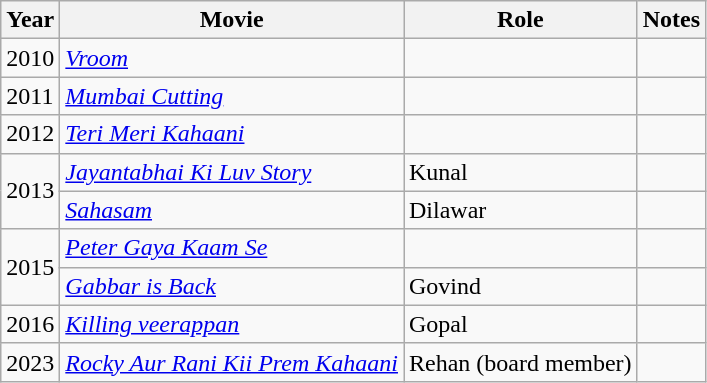<table class="wikitable sortable">
<tr>
<th>Year</th>
<th>Movie</th>
<th>Role</th>
<th>Notes</th>
</tr>
<tr>
<td>2010</td>
<td><em><a href='#'>Vroom</a></em></td>
<td></td>
<td></td>
</tr>
<tr>
<td>2011</td>
<td><em><a href='#'>Mumbai Cutting</a></em></td>
<td></td>
<td></td>
</tr>
<tr>
<td>2012</td>
<td><em><a href='#'>Teri Meri Kahaani</a></em></td>
<td></td>
<td></td>
</tr>
<tr>
<td rowspan="2">2013</td>
<td><em><a href='#'>Jayantabhai Ki Luv Story</a></em></td>
<td>Kunal</td>
<td></td>
</tr>
<tr>
<td><em><a href='#'>Sahasam</a></em></td>
<td>Dilawar</td>
<td></td>
</tr>
<tr>
<td rowspan="2">2015</td>
<td><em><a href='#'>Peter Gaya Kaam Se</a></em></td>
<td></td>
<td></td>
</tr>
<tr>
<td><em><a href='#'>Gabbar is Back</a></em></td>
<td>Govind</td>
<td></td>
</tr>
<tr>
<td>2016</td>
<td><em><a href='#'>Killing veerappan</a></em></td>
<td>Gopal</td>
<td></td>
</tr>
<tr>
<td>2023</td>
<td><em><a href='#'>Rocky Aur Rani Kii Prem Kahaani</a></em></td>
<td>Rehan (board member)</td>
<td></td>
</tr>
</table>
